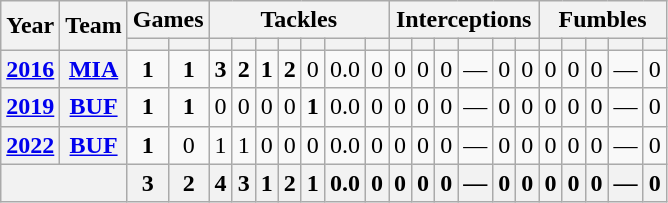<table class="wikitable" style="text-align: center;">
<tr>
<th rowspan="2">Year</th>
<th rowspan="2">Team</th>
<th colspan="2">Games</th>
<th colspan="7">Tackles</th>
<th colspan="6">Interceptions</th>
<th colspan="5">Fumbles</th>
</tr>
<tr>
<th></th>
<th></th>
<th></th>
<th></th>
<th></th>
<th></th>
<th></th>
<th></th>
<th></th>
<th></th>
<th></th>
<th></th>
<th></th>
<th></th>
<th></th>
<th></th>
<th></th>
<th></th>
<th></th>
<th></th>
</tr>
<tr>
<th><a href='#'>2016</a></th>
<th><a href='#'>MIA</a></th>
<td><strong>1</strong></td>
<td><strong>1</strong></td>
<td><strong>3</strong></td>
<td><strong>2</strong></td>
<td><strong>1</strong></td>
<td><strong>2</strong></td>
<td>0</td>
<td>0.0</td>
<td>0</td>
<td>0</td>
<td>0</td>
<td>0</td>
<td>—</td>
<td>0</td>
<td>0</td>
<td>0</td>
<td>0</td>
<td>0</td>
<td>—</td>
<td>0</td>
</tr>
<tr>
<th><a href='#'>2019</a></th>
<th><a href='#'>BUF</a></th>
<td><strong>1</strong></td>
<td><strong>1</strong></td>
<td>0</td>
<td>0</td>
<td>0</td>
<td>0</td>
<td><strong>1</strong></td>
<td>0.0</td>
<td>0</td>
<td>0</td>
<td>0</td>
<td>0</td>
<td>—</td>
<td>0</td>
<td>0</td>
<td>0</td>
<td>0</td>
<td>0</td>
<td>—</td>
<td>0</td>
</tr>
<tr>
<th><a href='#'>2022</a></th>
<th><a href='#'>BUF</a></th>
<td><strong>1</strong></td>
<td>0</td>
<td>1</td>
<td>1</td>
<td>0</td>
<td>0</td>
<td>0</td>
<td>0.0</td>
<td>0</td>
<td>0</td>
<td>0</td>
<td>0</td>
<td>—</td>
<td>0</td>
<td>0</td>
<td>0</td>
<td>0</td>
<td>0</td>
<td>—</td>
<td>0</td>
</tr>
<tr>
<th colspan="2"></th>
<th>3</th>
<th>2</th>
<th>4</th>
<th>3</th>
<th>1</th>
<th>2</th>
<th>1</th>
<th>0.0</th>
<th>0</th>
<th>0</th>
<th>0</th>
<th>0</th>
<th>—</th>
<th>0</th>
<th>0</th>
<th>0</th>
<th>0</th>
<th>0</th>
<th>—</th>
<th>0</th>
</tr>
</table>
